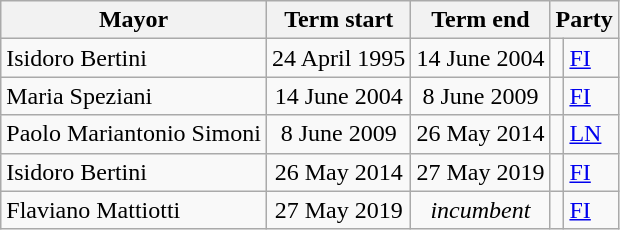<table class="wikitable">
<tr>
<th>Mayor</th>
<th>Term start</th>
<th>Term end</th>
<th colspan=2>Party</th>
</tr>
<tr>
<td>Isidoro Bertini</td>
<td align=center>24 April 1995</td>
<td align=center>14 June 2004</td>
<td bgcolor=></td>
<td><a href='#'>FI</a></td>
</tr>
<tr>
<td>Maria Speziani</td>
<td align=center>14 June 2004</td>
<td align=center>8 June 2009</td>
<td bgcolor=></td>
<td><a href='#'>FI</a></td>
</tr>
<tr>
<td>Paolo Mariantonio Simoni</td>
<td align=center>8 June 2009</td>
<td align=center>26 May 2014</td>
<td bgcolor=></td>
<td><a href='#'>LN</a></td>
</tr>
<tr>
<td>Isidoro Bertini</td>
<td align=center>26 May 2014</td>
<td align=center>27 May 2019</td>
<td bgcolor=></td>
<td><a href='#'>FI</a></td>
</tr>
<tr>
<td>Flaviano Mattiotti</td>
<td align=center>27 May 2019</td>
<td align=center><em>incumbent</em></td>
<td bgcolor=></td>
<td><a href='#'>FI</a></td>
</tr>
</table>
